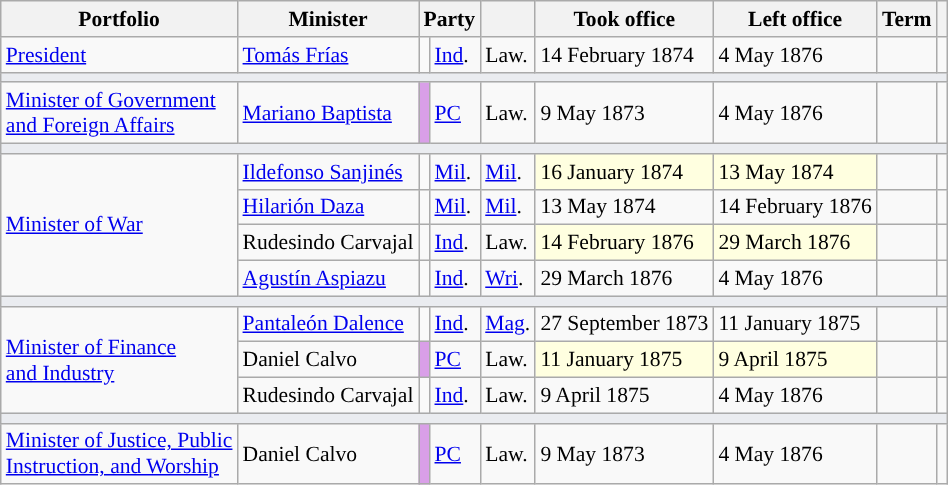<table class="wikitable" style="font-size: 90%;">
<tr>
<th>Portfolio</th>
<th>Minister</th>
<th colspan="2">Party</th>
<th></th>
<th>Took office</th>
<th>Left office</th>
<th>Term</th>
<th></th>
</tr>
<tr>
<td><a href='#'>President</a></td>
<td><a href='#'>Tomás Frías</a></td>
<td style="background-color:"></td>
<td><a href='#'>Ind</a>.</td>
<td>Law.</td>
<td>14 February 1874</td>
<td>4 May 1876</td>
<td></td>
<td></td>
</tr>
<tr>
<td colspan="9" bgcolor="#EAECF0"></td>
</tr>
<tr>
<td><a href='#'>Minister of Government<br>and Foreign Affairs</a></td>
<td><a href='#'>Mariano Baptista</a></td>
<td style="background-color:#D99FE8;"></td>
<td><a href='#'>PC</a></td>
<td>Law.</td>
<td>9 May 1873</td>
<td>4 May 1876</td>
<td></td>
<td></td>
</tr>
<tr>
<td colspan="9" bgcolor="#EAECF0"></td>
</tr>
<tr>
<td rowspan=4><a href='#'>Minister of War</a></td>
<td><a href='#'>Ildefonso Sanjinés</a></td>
<td style="background-color:"></td>
<td><a href='#'>Mil</a>.</td>
<td><a href='#'>Mil</a>.</td>
<td style="background-color:#FFFFE0;">16 January 1874</td>
<td style="background-color:#FFFFE0;">13 May 1874</td>
<td></td>
<td></td>
</tr>
<tr>
<td><a href='#'>Hilarión Daza</a></td>
<td style="background-color:"></td>
<td><a href='#'>Mil</a>.</td>
<td><a href='#'>Mil</a>.</td>
<td>13 May 1874</td>
<td>14 February 1876</td>
<td></td>
<td></td>
</tr>
<tr>
<td>Rudesindo Carvajal</td>
<td style="background-color:"></td>
<td><a href='#'>Ind</a>.</td>
<td>Law.</td>
<td style="background-color:#FFFFE0;">14 February 1876</td>
<td style="background-color:#FFFFE0;">29 March 1876</td>
<td></td>
<td></td>
</tr>
<tr>
<td><a href='#'>Agustín Aspiazu</a></td>
<td style="background-color:"></td>
<td><a href='#'>Ind</a>.</td>
<td><a href='#'>Wri</a>.</td>
<td>29 March 1876</td>
<td>4 May 1876</td>
<td></td>
<td></td>
</tr>
<tr>
<td colspan="9" bgcolor="#EAECF0"></td>
</tr>
<tr>
<td rowspan=3><a href='#'>Minister of Finance<br>and Industry</a></td>
<td><a href='#'>Pantaleón Dalence</a></td>
<td style="background-color:"></td>
<td><a href='#'>Ind</a>.</td>
<td><a href='#'>Mag</a>.</td>
<td>27 September 1873</td>
<td>11 January 1875</td>
<td></td>
<td></td>
</tr>
<tr>
<td>Daniel Calvo</td>
<td style="background-color:#D99FE8;"></td>
<td><a href='#'>PC</a></td>
<td>Law.</td>
<td style="background-color:#FFFFE0;">11 January 1875</td>
<td style="background-color:#FFFFE0;">9 April 1875</td>
<td></td>
<td></td>
</tr>
<tr>
<td>Rudesindo Carvajal</td>
<td style="background-color:"></td>
<td><a href='#'>Ind</a>.</td>
<td>Law.</td>
<td>9 April 1875</td>
<td>4 May 1876</td>
<td></td>
<td></td>
</tr>
<tr>
<td colspan=9 bgcolor="#EAECF0"></td>
</tr>
<tr>
<td><a href='#'>Minister of Justice, Public<br>Instruction, and Worship</a></td>
<td>Daniel Calvo</td>
<td style="background-color:#D99FE8;"></td>
<td><a href='#'>PC</a></td>
<td>Law.</td>
<td>9 May 1873</td>
<td>4 May 1876</td>
<td></td>
<td></td>
</tr>
</table>
